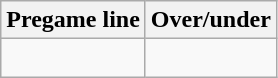<table class="wikitable">
<tr align="center">
<th style=>Pregame line</th>
<th style=>Over/under</th>
</tr>
<tr align="center">
<td> </td>
<td> </td>
</tr>
</table>
